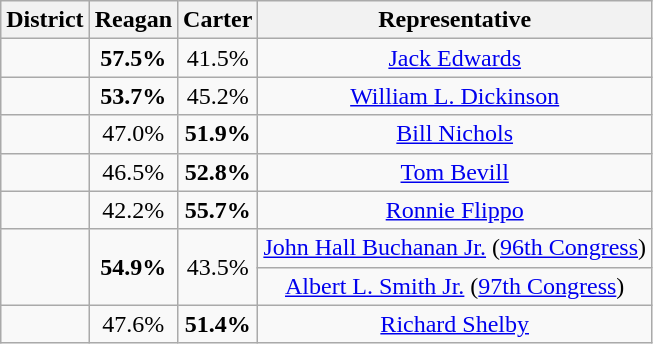<table class=wikitable>
<tr>
<th>District</th>
<th>Reagan</th>
<th>Carter</th>
<th>Representative</th>
</tr>
<tr align=center>
<td></td>
<td><strong>57.5%</strong></td>
<td>41.5%</td>
<td><a href='#'>Jack Edwards</a></td>
</tr>
<tr align=center>
<td></td>
<td><strong>53.7%</strong></td>
<td>45.2%</td>
<td><a href='#'>William L. Dickinson</a></td>
</tr>
<tr align=center>
<td></td>
<td>47.0%</td>
<td><strong>51.9%</strong></td>
<td><a href='#'>Bill Nichols</a></td>
</tr>
<tr align=center>
<td></td>
<td>46.5%</td>
<td><strong>52.8%</strong></td>
<td><a href='#'>Tom Bevill</a></td>
</tr>
<tr align=center>
<td></td>
<td>42.2%</td>
<td><strong>55.7%</strong></td>
<td><a href='#'>Ronnie Flippo</a></td>
</tr>
<tr align=center>
<td rowspan=2 ></td>
<td rowspan=2><strong>54.9%</strong></td>
<td rowspan=2>43.5%</td>
<td><a href='#'>John Hall Buchanan Jr.</a> (<a href='#'>96th Congress</a>)</td>
</tr>
<tr align=center>
<td><a href='#'>Albert L. Smith Jr.</a> (<a href='#'>97th Congress</a>)</td>
</tr>
<tr align=center>
<td></td>
<td>47.6%</td>
<td><strong>51.4%</strong></td>
<td><a href='#'>Richard Shelby</a></td>
</tr>
</table>
